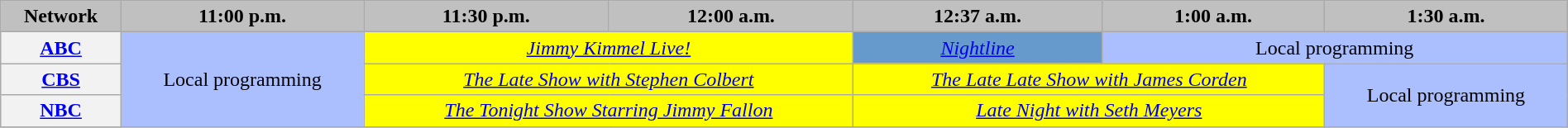<table class="wikitable sortable" style="width:100%;margin-right:0;text-align:center">
<tr>
<th style="background-color:#C0C0C0;text-align:center">Network</th>
<th style="background-color:#C0C0C0;text-align:center">11:00 p.m.</th>
<th style="background-color:#C0C0C0;text-align:center">11:30 p.m.</th>
<th style="background-color:#C0C0C0;text-align:center">12:00 a.m.</th>
<th style="background-color:#C0C0C0;text-align:center">12:37 a.m.</th>
<th style="background-color:#C0C0C0;text-align:center">1:00 a.m.</th>
<th style="background-color:#C0C0C0;text-align:center">1:30 a.m.</th>
</tr>
<tr>
<th><a href='#'>ABC</a></th>
<td rowspan="3" style="background:#abbfff">Local programming</td>
<td colspan="2" style="background:yellow"><em><a href='#'>Jimmy Kimmel Live!</a></em> </td>
<td style="background: #6699CC"><em><a href='#'>Nightline</a></em></td>
<td colspan="2" style="background:#abbfff">Local programming </td>
</tr>
<tr>
<th><a href='#'>CBS</a></th>
<td colspan="2" style="background:yellow"><em><a href='#'>The Late Show with Stephen Colbert</a></em> </td>
<td colspan="2" style="background:yellow"><em><a href='#'>The Late Late Show with James Corden</a></em></td>
<td rowspan="2" style="background:#abbfff">Local programming </td>
</tr>
<tr>
<th><a href='#'>NBC</a></th>
<td colspan="2" style="background:yellow"><em><a href='#'>The Tonight Show Starring Jimmy Fallon</a></em> </td>
<td colspan="2" style="background:yellow"><em><a href='#'>Late Night with Seth Meyers</a></em></td>
</tr>
<tr>
</tr>
</table>
